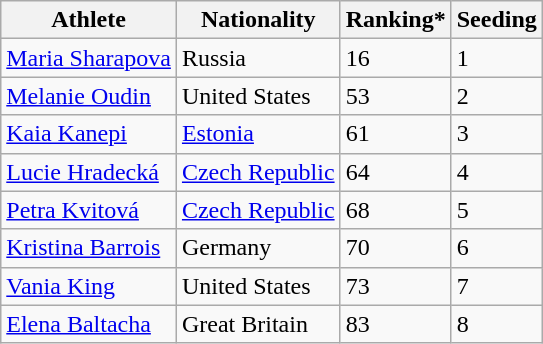<table class="wikitable" border="1">
<tr>
<th>Athlete</th>
<th>Nationality</th>
<th>Ranking*</th>
<th>Seeding</th>
</tr>
<tr>
<td><a href='#'>Maria Sharapova</a></td>
<td> Russia</td>
<td>16</td>
<td>1</td>
</tr>
<tr>
<td><a href='#'>Melanie Oudin</a></td>
<td> United States</td>
<td>53</td>
<td>2</td>
</tr>
<tr>
<td><a href='#'>Kaia Kanepi</a></td>
<td> <a href='#'>Estonia</a></td>
<td>61</td>
<td>3</td>
</tr>
<tr>
<td><a href='#'>Lucie Hradecká</a></td>
<td> <a href='#'>Czech Republic</a></td>
<td>64</td>
<td>4</td>
</tr>
<tr>
<td><a href='#'>Petra Kvitová</a></td>
<td> <a href='#'>Czech Republic</a></td>
<td>68</td>
<td>5</td>
</tr>
<tr>
<td><a href='#'>Kristina Barrois</a></td>
<td> Germany</td>
<td>70</td>
<td>6</td>
</tr>
<tr>
<td><a href='#'>Vania King</a></td>
<td> United States</td>
<td>73</td>
<td>7</td>
</tr>
<tr>
<td><a href='#'>Elena Baltacha</a></td>
<td> Great Britain</td>
<td>83</td>
<td>8</td>
</tr>
</table>
